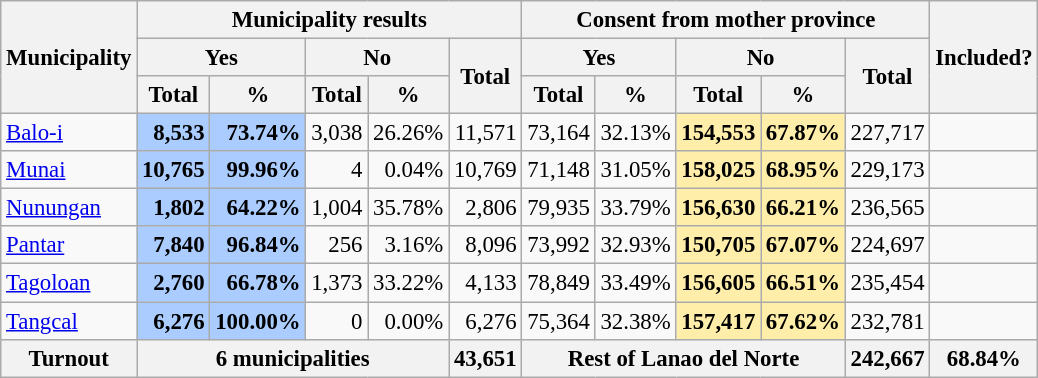<table class="wikitable" style="text-align:right; font-size:95%;">
<tr>
<th rowspan="3">Municipality</th>
<th colspan="5">Municipality results</th>
<th colspan="5">Consent from mother province</th>
<th rowspan="3">Included?</th>
</tr>
<tr>
<th colspan="2">Yes</th>
<th colspan="2">No</th>
<th rowspan="2">Total</th>
<th colspan="2">Yes</th>
<th colspan="2">No</th>
<th rowspan="2">Total</th>
</tr>
<tr>
<th>Total</th>
<th>%</th>
<th>Total</th>
<th>%</th>
<th>Total</th>
<th>%</th>
<th>Total</th>
<th>%</th>
</tr>
<tr>
<td align="left"><a href='#'>Balo-i</a></td>
<td style="background:#acf"><strong>8,533</strong></td>
<td style="background:#acf"><strong>73.74%</strong></td>
<td>3,038</td>
<td>26.26%</td>
<td>11,571</td>
<td>73,164</td>
<td>32.13%</td>
<td style="background:#fea"><strong>154,553</strong></td>
<td style="background:#fea"><strong>67.87%</strong></td>
<td>227,717</td>
<td></td>
</tr>
<tr>
<td align="left"><a href='#'>Munai</a></td>
<td style="background:#acf"><strong>10,765</strong></td>
<td style="background:#acf"><strong>99.96%</strong></td>
<td>4</td>
<td>0.04%</td>
<td>10,769</td>
<td>71,148</td>
<td>31.05%</td>
<td style="background:#fea"><strong>158,025</strong></td>
<td style="background:#fea"><strong>68.95%</strong></td>
<td>229,173</td>
<td></td>
</tr>
<tr>
<td align="left"><a href='#'>Nunungan</a></td>
<td style="background:#acf"><strong>1,802</strong></td>
<td style="background:#acf"><strong>64.22%</strong></td>
<td>1,004</td>
<td>35.78%</td>
<td>2,806</td>
<td>79,935</td>
<td>33.79%</td>
<td style="background:#fea"><strong>156,630</strong></td>
<td style="background:#fea"><strong>66.21%</strong></td>
<td>236,565</td>
<td></td>
</tr>
<tr>
<td align="left"><a href='#'>Pantar</a></td>
<td style="background:#acf"><strong>7,840</strong></td>
<td style="background:#acf"><strong>96.84%</strong></td>
<td>256</td>
<td>3.16%</td>
<td>8,096</td>
<td>73,992</td>
<td>32.93%</td>
<td style="background:#fea"><strong>150,705</strong></td>
<td style="background:#fea"><strong>67.07%</strong></td>
<td>224,697</td>
<td></td>
</tr>
<tr>
<td align="left"><a href='#'>Tagoloan</a></td>
<td style="background:#acf"><strong>2,760</strong></td>
<td style="background:#acf"><strong>66.78%</strong></td>
<td>1,373</td>
<td>33.22%</td>
<td>4,133</td>
<td>78,849</td>
<td>33.49%</td>
<td style="background:#fea"><strong>156,605</strong></td>
<td style="background:#fea"><strong>66.51%</strong></td>
<td>235,454</td>
<td></td>
</tr>
<tr>
<td align="left"><a href='#'>Tangcal</a></td>
<td style="background:#acf"><strong>6,276</strong></td>
<td style="background:#acf"><strong>100.00%</strong></td>
<td>0</td>
<td>0.00%</td>
<td>6,276</td>
<td>75,364</td>
<td>32.38%</td>
<td style="background:#fea"><strong>157,417</strong></td>
<td style="background:#fea"><strong>67.62%</strong></td>
<td>232,781</td>
<td></td>
</tr>
<tr>
<th>Turnout</th>
<th colspan="4">6 municipalities</th>
<th>43,651</th>
<th colspan="4">Rest of Lanao del Norte</th>
<th>242,667</th>
<th>68.84%</th>
</tr>
</table>
